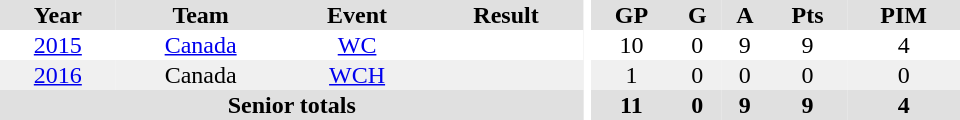<table border="0" cellpadding="1" cellspacing="0" ID="Table3" style="text-align:center; width:40em">
<tr ALIGN="center" bgcolor="#e0e0e0">
<th>Year</th>
<th>Team</th>
<th>Event</th>
<th>Result</th>
<th rowspan="99" bgcolor="#ffffff"></th>
<th>GP</th>
<th>G</th>
<th>A</th>
<th>Pts</th>
<th>PIM</th>
</tr>
<tr>
<td><a href='#'>2015</a></td>
<td><a href='#'>Canada</a></td>
<td><a href='#'>WC</a></td>
<td></td>
<td>10</td>
<td>0</td>
<td>9</td>
<td>9</td>
<td>4</td>
</tr>
<tr bgcolor="#f0f0f0">
<td><a href='#'>2016</a></td>
<td>Canada</td>
<td><a href='#'>WCH</a></td>
<td></td>
<td>1</td>
<td>0</td>
<td>0</td>
<td>0</td>
<td>0</td>
</tr>
<tr bgcolor="#e0e0e0">
<th colspan="4">Senior totals</th>
<th>11</th>
<th>0</th>
<th>9</th>
<th>9</th>
<th>4</th>
</tr>
</table>
